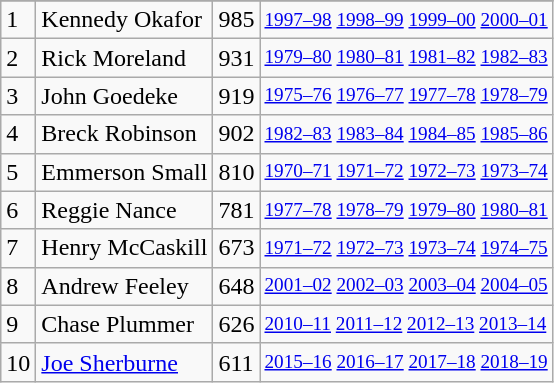<table class="wikitable">
<tr>
</tr>
<tr>
<td>1</td>
<td>Kennedy Okafor</td>
<td>985</td>
<td style="font-size:80%;"><a href='#'>1997–98</a> <a href='#'>1998–99</a> <a href='#'>1999–00</a> <a href='#'>2000–01</a></td>
</tr>
<tr>
<td>2</td>
<td>Rick Moreland</td>
<td>931</td>
<td style="font-size:80%;"><a href='#'>1979–80</a> <a href='#'>1980–81</a> <a href='#'>1981–82</a> <a href='#'>1982–83</a></td>
</tr>
<tr>
<td>3</td>
<td>John Goedeke</td>
<td>919</td>
<td style="font-size:80%;"><a href='#'>1975–76</a> <a href='#'>1976–77</a> <a href='#'>1977–78</a> <a href='#'>1978–79</a></td>
</tr>
<tr>
<td>4</td>
<td>Breck Robinson</td>
<td>902</td>
<td style="font-size:80%;"><a href='#'>1982–83</a> <a href='#'>1983–84</a> <a href='#'>1984–85</a> <a href='#'>1985–86</a></td>
</tr>
<tr>
<td>5</td>
<td>Emmerson Small</td>
<td>810</td>
<td style="font-size:80%;"><a href='#'>1970–71</a> <a href='#'>1971–72</a> <a href='#'>1972–73</a> <a href='#'>1973–74</a></td>
</tr>
<tr>
<td>6</td>
<td>Reggie Nance</td>
<td>781</td>
<td style="font-size:80%;"><a href='#'>1977–78</a> <a href='#'>1978–79</a> <a href='#'>1979–80</a> <a href='#'>1980–81</a></td>
</tr>
<tr>
<td>7</td>
<td>Henry McCaskill</td>
<td>673</td>
<td style="font-size:80%;"><a href='#'>1971–72</a> <a href='#'>1972–73</a> <a href='#'>1973–74</a> <a href='#'>1974–75</a></td>
</tr>
<tr>
<td>8</td>
<td>Andrew Feeley</td>
<td>648</td>
<td style="font-size:80%;"><a href='#'>2001–02</a> <a href='#'>2002–03</a> <a href='#'>2003–04</a> <a href='#'>2004–05</a></td>
</tr>
<tr>
<td>9</td>
<td>Chase Plummer</td>
<td>626</td>
<td style="font-size:80%;"><a href='#'>2010–11</a> <a href='#'>2011–12</a> <a href='#'>2012–13</a> <a href='#'>2013–14</a></td>
</tr>
<tr>
<td>10</td>
<td><a href='#'>Joe Sherburne</a></td>
<td>611</td>
<td style="font-size:80%;"><a href='#'>2015–16</a> <a href='#'>2016–17</a> <a href='#'>2017–18</a> <a href='#'>2018–19</a></td>
</tr>
</table>
